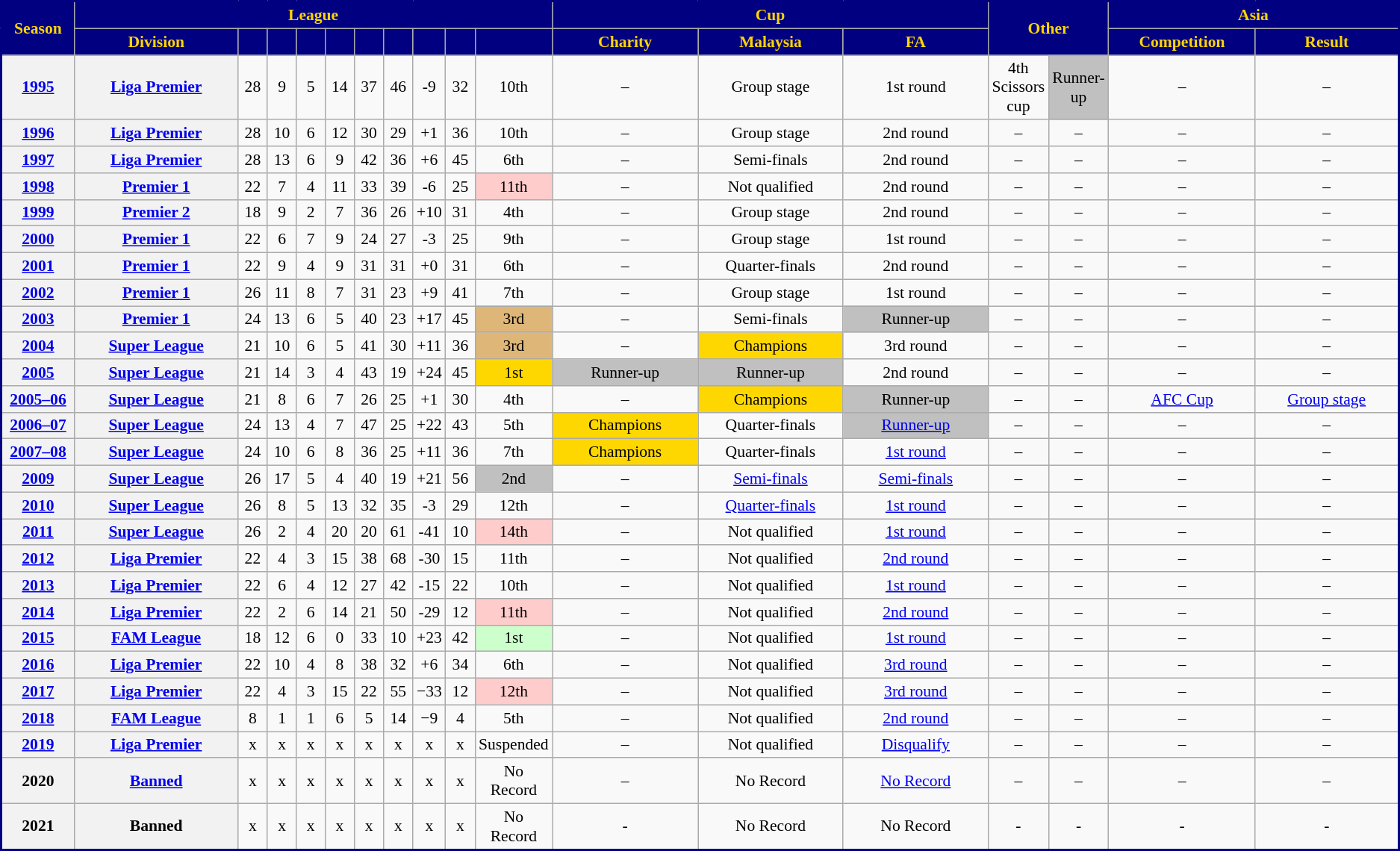<table class="wikitable" style="border:2px solid #000080; font-size:90%; text-align:center;">
<tr>
<th rowspan="2"  style="background:#000080; color:#FFD500; width:60px;">Season</th>
<th colspan="10" style="background:#000080; color:#FFD500;">League</th>
<th colspan="3" style="background:#000080; color:#FFD500;">Cup</th>
<th rowspan="2" colspan="2" style="background:#000080; color:#FFD500;">Other</th>
<th colspan="2" style="background:#000080; color:#FFD500;">Asia</th>
</tr>
<tr>
<th style="background:#000080; color:#FFD500; width:150px;">Division</th>
<th style="background:#000080; color:#FFD500; width:20px;"></th>
<th style="background:#000080; color:#FFD500; width:20px;"></th>
<th style="background:#000080; color:#FFD500; width:20px;"></th>
<th style="background:#000080; color:#FFD500; width:20px;"></th>
<th style="background:#000080; color:#FFD500; width:20px;"></th>
<th style="background:#000080; color:#FFD500; width:20px;"></th>
<th style="background:#000080; color:#FFD500; width:20px;"></th>
<th style="background:#000080; color:#FFD500; width:20px;"></th>
<th style="background:#000080; color:#FFD500; width:20px;"></th>
<th style="background:#000080; color:#FFD500; width:130px;">Charity</th>
<th style="background:#000080; color:#FFD500; width:130px;">Malaysia</th>
<th style="background:#000080; color:#FFD500; width:130px;">FA</th>
<th style="background:#000080; color:#FFD500; width:130px;">Competition</th>
<th style="background:#000080; color:#FFD500; width:130px;">Result</th>
</tr>
<tr>
<th><a href='#'>1995</a></th>
<th><a href='#'>Liga Premier</a></th>
<td>28</td>
<td>9</td>
<td>5</td>
<td>14</td>
<td>37</td>
<td>46</td>
<td align=center>-9</td>
<td>32</td>
<td>10th</td>
<td>–</td>
<td>Group stage</td>
<td>1st round</td>
<td>4th Scissors cup</td>
<td style="background:silver;">Runner-up</td>
<td>–</td>
<td>–</td>
</tr>
<tr>
<th><a href='#'>1996</a></th>
<th><a href='#'>Liga Premier</a></th>
<td>28</td>
<td>10</td>
<td>6</td>
<td>12</td>
<td>30</td>
<td>29</td>
<td align=center>+1</td>
<td>36</td>
<td>10th</td>
<td>–</td>
<td>Group stage</td>
<td>2nd round</td>
<td>–</td>
<td>–</td>
<td>–</td>
<td>–</td>
</tr>
<tr>
<th><a href='#'>1997</a></th>
<th><a href='#'>Liga Premier</a></th>
<td>28</td>
<td>13</td>
<td>6</td>
<td>9</td>
<td>42</td>
<td>36</td>
<td align=center>+6</td>
<td>45</td>
<td>6th</td>
<td>–</td>
<td>Semi-finals</td>
<td>2nd round</td>
<td>–</td>
<td>–</td>
<td>–</td>
<td>–</td>
</tr>
<tr>
<th><a href='#'>1998</a></th>
<th><a href='#'>Premier 1</a></th>
<td>22</td>
<td>7</td>
<td>4</td>
<td>11</td>
<td>33</td>
<td>39</td>
<td align=center>-6</td>
<td>25</td>
<td style="background:#FFCCCC;">11th</td>
<td>–</td>
<td>Not qualified</td>
<td>2nd round</td>
<td>–</td>
<td>–</td>
<td>–</td>
<td>–</td>
</tr>
<tr>
<th><a href='#'>1999</a></th>
<th><a href='#'>Premier 2</a></th>
<td>18</td>
<td>9</td>
<td>2</td>
<td>7</td>
<td>36</td>
<td>26</td>
<td align=center>+10</td>
<td>31</td>
<td>4th</td>
<td>–</td>
<td>Group stage</td>
<td>2nd round</td>
<td>–</td>
<td>–</td>
<td>–</td>
<td>–</td>
</tr>
<tr>
<th><a href='#'>2000</a></th>
<th><a href='#'>Premier 1</a></th>
<td>22</td>
<td>6</td>
<td>7</td>
<td>9</td>
<td>24</td>
<td>27</td>
<td align=center>-3</td>
<td>25</td>
<td>9th</td>
<td>–</td>
<td>Group stage</td>
<td>1st round</td>
<td>–</td>
<td>–</td>
<td>–</td>
<td>–</td>
</tr>
<tr>
<th><a href='#'>2001</a></th>
<th><a href='#'>Premier 1</a></th>
<td>22</td>
<td>9</td>
<td>4</td>
<td>9</td>
<td>31</td>
<td>31</td>
<td align=center>+0</td>
<td>31</td>
<td>6th</td>
<td>–</td>
<td>Quarter-finals</td>
<td>2nd round</td>
<td>–</td>
<td>–</td>
<td>–</td>
<td>–</td>
</tr>
<tr>
<th><a href='#'>2002</a></th>
<th><a href='#'>Premier 1</a></th>
<td>26</td>
<td>11</td>
<td>8</td>
<td>7</td>
<td>31</td>
<td>23</td>
<td align=center>+9</td>
<td>41</td>
<td>7th</td>
<td>–</td>
<td>Group stage</td>
<td>1st round</td>
<td>–</td>
<td>–</td>
<td>–</td>
<td>–</td>
</tr>
<tr>
<th><a href='#'>2003</a></th>
<th><a href='#'>Premier 1</a></th>
<td>24</td>
<td>13</td>
<td>6</td>
<td>5</td>
<td>40</td>
<td>23</td>
<td align=center>+17</td>
<td>45</td>
<td style="background:#deb678;">3rd</td>
<td>–</td>
<td>Semi-finals</td>
<td style="background:silver;">Runner-up</td>
<td>–</td>
<td>–</td>
<td>–</td>
<td>–</td>
</tr>
<tr>
<th><a href='#'>2004</a></th>
<th><a href='#'>Super League</a></th>
<td>21</td>
<td>10</td>
<td>6</td>
<td>5</td>
<td>41</td>
<td>30</td>
<td align=center>+11</td>
<td>36</td>
<td style="background:#deb678;">3rd</td>
<td>–</td>
<td style="background:gold;">Champions</td>
<td>3rd round</td>
<td>–</td>
<td>–</td>
<td>–</td>
<td>–</td>
</tr>
<tr>
<th><a href='#'>2005</a></th>
<th><a href='#'>Super League</a></th>
<td>21</td>
<td>14</td>
<td>3</td>
<td>4</td>
<td>43</td>
<td>19</td>
<td align=center>+24</td>
<td>45</td>
<td style="background:gold;">1st</td>
<td style="background:silver;">Runner-up</td>
<td style="background:silver;">Runner-up</td>
<td>2nd round</td>
<td>–</td>
<td>–</td>
<td>–</td>
<td>–</td>
</tr>
<tr>
<th><a href='#'>2005–06</a></th>
<th><a href='#'>Super League</a></th>
<td>21</td>
<td>8</td>
<td>6</td>
<td>7</td>
<td>26</td>
<td>25</td>
<td align=center>+1</td>
<td>30</td>
<td>4th</td>
<td>–</td>
<td style="background:gold;">Champions</td>
<td style="background:silver;">Runner-up</td>
<td>–</td>
<td>–</td>
<td><a href='#'>AFC Cup</a></td>
<td><a href='#'>Group stage</a></td>
</tr>
<tr>
<th><a href='#'>2006–07</a></th>
<th><a href='#'>Super League</a></th>
<td>24</td>
<td>13</td>
<td>4</td>
<td>7</td>
<td>47</td>
<td>25</td>
<td align=center>+22</td>
<td>43</td>
<td>5th</td>
<td style="background:gold;">Champions</td>
<td>Quarter-finals</td>
<td style="background:silver;"><a href='#'>Runner-up</a></td>
<td>–</td>
<td>–</td>
<td>–</td>
<td>–</td>
</tr>
<tr>
<th><a href='#'>2007–08</a></th>
<th><a href='#'>Super League</a></th>
<td>24</td>
<td>10</td>
<td>6</td>
<td>8</td>
<td>36</td>
<td>25</td>
<td align=center>+11</td>
<td>36</td>
<td>7th</td>
<td style="background:gold;">Champions</td>
<td>Quarter-finals</td>
<td><a href='#'>1st round</a></td>
<td>–</td>
<td>–</td>
<td>–</td>
<td>–</td>
</tr>
<tr>
<th><a href='#'>2009</a></th>
<th><a href='#'>Super League</a></th>
<td>26</td>
<td>17</td>
<td>5</td>
<td>4</td>
<td>40</td>
<td>19</td>
<td align=center>+21</td>
<td>56</td>
<td style="background:silver;">2nd</td>
<td>–</td>
<td><a href='#'>Semi-finals</a></td>
<td><a href='#'>Semi-finals</a></td>
<td>–</td>
<td>–</td>
<td>–</td>
<td>–</td>
</tr>
<tr>
<th><a href='#'>2010</a></th>
<th><a href='#'>Super League</a></th>
<td>26</td>
<td>8</td>
<td>5</td>
<td>13</td>
<td>32</td>
<td>35</td>
<td align=center>-3</td>
<td>29</td>
<td>12th</td>
<td>–</td>
<td><a href='#'>Quarter-finals</a></td>
<td><a href='#'>1st round</a></td>
<td>–</td>
<td>–</td>
<td>–</td>
<td>–</td>
</tr>
<tr>
<th><a href='#'>2011</a></th>
<th><a href='#'>Super League</a></th>
<td>26</td>
<td>2</td>
<td>4</td>
<td>20</td>
<td>20</td>
<td>61</td>
<td align=center>-41</td>
<td>10</td>
<td style="background:#FFCCCC;">14th</td>
<td>–</td>
<td>Not qualified</td>
<td><a href='#'>1st round</a></td>
<td>–</td>
<td>–</td>
<td>–</td>
<td>–</td>
</tr>
<tr>
<th><a href='#'>2012</a></th>
<th><a href='#'>Liga Premier</a></th>
<td>22</td>
<td>4</td>
<td>3</td>
<td>15</td>
<td>38</td>
<td>68</td>
<td align=center>-30</td>
<td>15</td>
<td>11th</td>
<td>–</td>
<td>Not qualified</td>
<td><a href='#'>2nd round</a></td>
<td>–</td>
<td>–</td>
<td>–</td>
<td>–</td>
</tr>
<tr>
<th><a href='#'>2013</a></th>
<th><a href='#'>Liga Premier</a></th>
<td>22</td>
<td>6</td>
<td>4</td>
<td>12</td>
<td>27</td>
<td>42</td>
<td align=center>-15</td>
<td>22</td>
<td>10th</td>
<td>–</td>
<td>Not qualified</td>
<td><a href='#'>1st round</a></td>
<td>–</td>
<td>–</td>
<td>–</td>
<td>–</td>
</tr>
<tr>
<th><a href='#'>2014</a></th>
<th><a href='#'>Liga Premier</a></th>
<td>22</td>
<td>2</td>
<td>6</td>
<td>14</td>
<td>21</td>
<td>50</td>
<td align=center>-29</td>
<td>12</td>
<td style="background:#FFCCCC;">11th</td>
<td>–</td>
<td>Not qualified</td>
<td><a href='#'>2nd round</a></td>
<td>–</td>
<td>–</td>
<td>–</td>
<td>–</td>
</tr>
<tr>
<th><a href='#'>2015</a></th>
<th><a href='#'>FAM League</a></th>
<td>18</td>
<td>12</td>
<td>6</td>
<td>0</td>
<td>33</td>
<td>10</td>
<td align=center>+23</td>
<td>42</td>
<td style="background:#CCFFCC;">1st</td>
<td>–</td>
<td>Not qualified</td>
<td><a href='#'>1st round</a></td>
<td>–</td>
<td>–</td>
<td>–</td>
<td>–</td>
</tr>
<tr>
<th><a href='#'>2016</a></th>
<th><a href='#'>Liga Premier</a></th>
<td>22</td>
<td>10</td>
<td>4</td>
<td>8</td>
<td>38</td>
<td>32</td>
<td align=center>+6</td>
<td>34</td>
<td>6th</td>
<td>–</td>
<td>Not qualified</td>
<td><a href='#'>3rd round</a></td>
<td>–</td>
<td>–</td>
<td>–</td>
<td>–</td>
</tr>
<tr>
<th><a href='#'>2017</a></th>
<th><a href='#'>Liga Premier</a></th>
<td>22</td>
<td>4</td>
<td>3</td>
<td>15</td>
<td>22</td>
<td>55</td>
<td>−33</td>
<td>12</td>
<td style="background:#FFCCCC;">12th</td>
<td>–</td>
<td>Not qualified</td>
<td><a href='#'>3rd round</a></td>
<td>–</td>
<td>–</td>
<td>–</td>
<td>–</td>
</tr>
<tr>
<th><a href='#'>2018</a></th>
<th><a href='#'>FAM League</a></th>
<td>8</td>
<td>1</td>
<td>1</td>
<td>6</td>
<td>5</td>
<td>14</td>
<td>−9</td>
<td>4</td>
<td>5th</td>
<td>–</td>
<td>Not qualified</td>
<td><a href='#'>2nd round</a></td>
<td>–</td>
<td>–</td>
<td>–</td>
<td>–</td>
</tr>
<tr>
<th><a href='#'>2019</a></th>
<th><a href='#'>Liga Premier</a></th>
<td>x</td>
<td>x</td>
<td>x</td>
<td>x</td>
<td>x</td>
<td>x</td>
<td>x</td>
<td>x</td>
<td>Suspended</td>
<td>–</td>
<td>Not qualified</td>
<td><a href='#'>Disqualify</a></td>
<td>–</td>
<td>–</td>
<td>–</td>
<td>–</td>
</tr>
<tr>
<th>2020</th>
<th><a href='#'>Banned</a></th>
<td>x</td>
<td>x</td>
<td>x</td>
<td>x</td>
<td>x</td>
<td>x</td>
<td>x</td>
<td>x</td>
<td>No Record</td>
<td>–</td>
<td>No Record</td>
<td><a href='#'>No Record</a></td>
<td>–</td>
<td>–</td>
<td>–</td>
<td>–</td>
</tr>
<tr>
<th>2021</th>
<th>Banned</th>
<td>x</td>
<td>x</td>
<td>x</td>
<td>x</td>
<td>x</td>
<td>x</td>
<td>x</td>
<td>x</td>
<td>No Record</td>
<td>-</td>
<td>No Record</td>
<td>No Record</td>
<td>-</td>
<td>-</td>
<td>-</td>
<td>-</td>
</tr>
</table>
